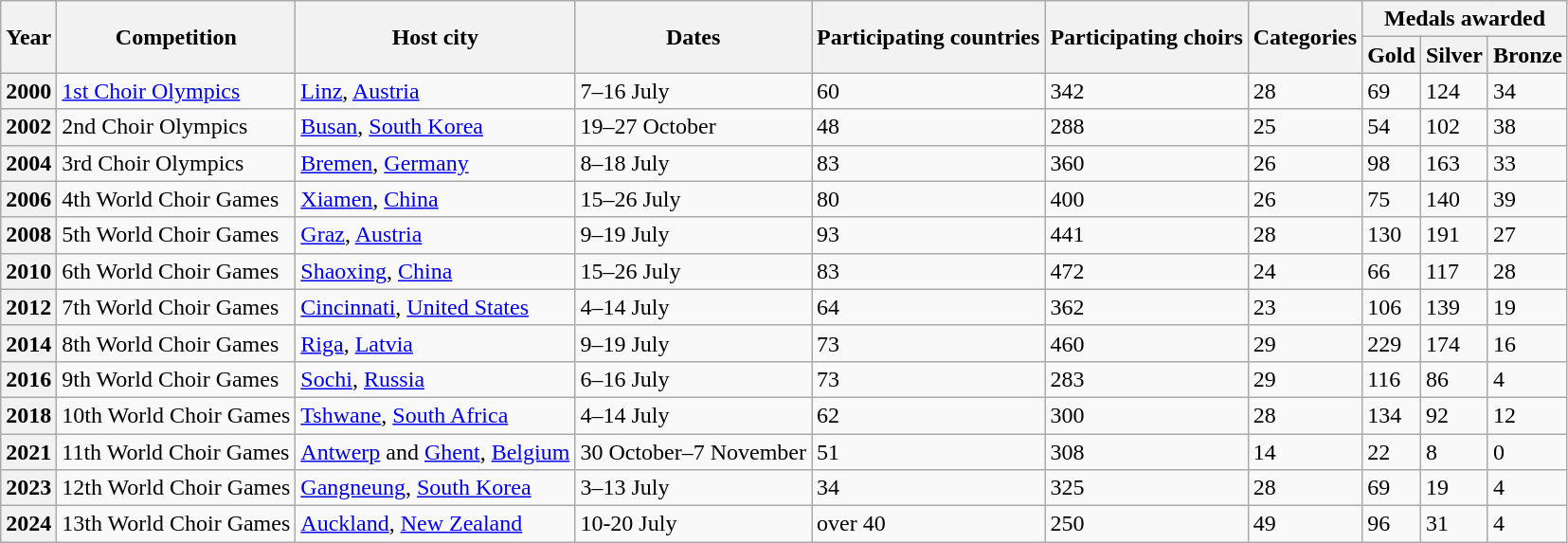<table class="wikitable sortable">
<tr>
<th rowspan="2">Year</th>
<th rowspan="2">Competition</th>
<th rowspan="2">Host city</th>
<th rowspan="2">Dates</th>
<th rowspan="2">Participating countries</th>
<th rowspan="2">Participating choirs</th>
<th rowspan="2">Categories</th>
<th colspan="3">Medals awarded</th>
</tr>
<tr>
<th>Gold</th>
<th>Silver</th>
<th>Bronze</th>
</tr>
<tr>
<th>2000</th>
<td><a href='#'>1st Choir Olympics</a></td>
<td> <a href='#'>Linz</a>, <a href='#'>Austria</a></td>
<td>7–16 July</td>
<td>60</td>
<td>342</td>
<td>28</td>
<td>69</td>
<td>124</td>
<td>34</td>
</tr>
<tr>
<th>2002</th>
<td>2nd Choir Olympics</td>
<td> <a href='#'>Busan</a>, <a href='#'>South Korea</a></td>
<td>19–27 October</td>
<td>48</td>
<td>288</td>
<td>25</td>
<td>54</td>
<td>102</td>
<td>38</td>
</tr>
<tr>
<th>2004</th>
<td>3rd Choir Olympics</td>
<td> <a href='#'>Bremen</a>, <a href='#'>Germany</a></td>
<td>8–18 July</td>
<td>83</td>
<td>360</td>
<td>26</td>
<td>98</td>
<td>163</td>
<td>33</td>
</tr>
<tr>
<th>2006</th>
<td>4th World Choir Games</td>
<td> <a href='#'>Xiamen</a>, <a href='#'>China</a></td>
<td>15–26 July</td>
<td>80</td>
<td>400</td>
<td>26</td>
<td>75</td>
<td>140</td>
<td>39</td>
</tr>
<tr>
<th>2008</th>
<td>5th World Choir Games</td>
<td> <a href='#'>Graz</a>, <a href='#'>Austria</a></td>
<td>9–19 July</td>
<td>93</td>
<td>441</td>
<td>28</td>
<td>130</td>
<td>191</td>
<td>27</td>
</tr>
<tr>
<th>2010</th>
<td>6th World Choir Games</td>
<td> <a href='#'>Shaoxing</a>, <a href='#'>China</a></td>
<td>15–26 July</td>
<td>83</td>
<td>472</td>
<td>24</td>
<td>66</td>
<td>117</td>
<td>28</td>
</tr>
<tr>
<th>2012</th>
<td>7th World Choir Games</td>
<td> <a href='#'>Cincinnati</a>, <a href='#'>United States</a></td>
<td>4–14 July</td>
<td>64</td>
<td>362</td>
<td>23</td>
<td>106</td>
<td>139</td>
<td>19</td>
</tr>
<tr>
<th>2014</th>
<td>8th World Choir Games</td>
<td> <a href='#'>Riga</a>, <a href='#'>Latvia</a></td>
<td>9–19 July</td>
<td>73</td>
<td>460</td>
<td>29</td>
<td>229</td>
<td>174</td>
<td>16</td>
</tr>
<tr>
<th>2016</th>
<td>9th World Choir Games</td>
<td> <a href='#'>Sochi</a>, <a href='#'>Russia</a></td>
<td>6–16 July</td>
<td>73</td>
<td>283</td>
<td>29</td>
<td>116</td>
<td>86</td>
<td>4</td>
</tr>
<tr>
<th>2018</th>
<td>10th World Choir Games</td>
<td> <a href='#'>Tshwane</a>, <a href='#'>South Africa</a></td>
<td>4–14 July</td>
<td>62</td>
<td>300</td>
<td>28</td>
<td>134</td>
<td>92</td>
<td>12</td>
</tr>
<tr>
<th>2021</th>
<td>11th World Choir Games</td>
<td> <a href='#'>Antwerp</a> and <a href='#'>Ghent</a>, <a href='#'>Belgium</a></td>
<td>30 October–7 November</td>
<td>51</td>
<td>308</td>
<td>14</td>
<td>22</td>
<td>8</td>
<td>0</td>
</tr>
<tr>
<th>2023</th>
<td>12th World Choir Games</td>
<td> <a href='#'>Gangneung</a>, <a href='#'>South Korea</a></td>
<td>3–13 July</td>
<td>34</td>
<td>325</td>
<td>28</td>
<td>69</td>
<td>19</td>
<td>4</td>
</tr>
<tr>
<th>2024</th>
<td>13th World Choir Games</td>
<td> <a href='#'>Auckland</a>, <a href='#'>New Zealand</a></td>
<td>10-20 July</td>
<td>over 40</td>
<td>250</td>
<td>49</td>
<td>96</td>
<td>31</td>
<td>4</td>
</tr>
</table>
